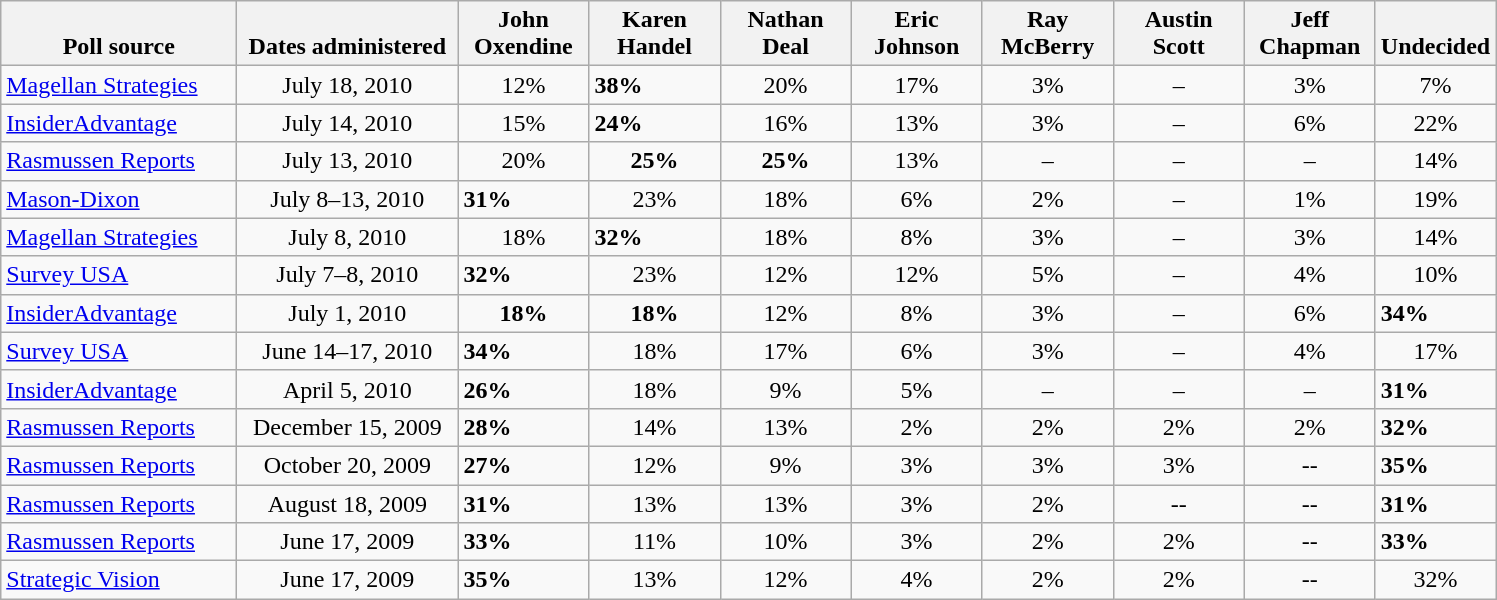<table class="wikitable">
<tr valign=bottom>
<th style="width:150px;">Poll source</th>
<th style="width:140px;">Dates administered</th>
<th style="width:80px;">John<br>Oxendine</th>
<th style="width:80px;">Karen<br>Handel</th>
<th style="width:80px;">Nathan<br>Deal</th>
<th style="width:80px;">Eric<br>Johnson</th>
<th style="width:80px;">Ray<br>McBerry</th>
<th style="width:80px;">Austin<br>Scott</th>
<th style="width:80px;">Jeff<br>Chapman</th>
<th>Undecided</th>
</tr>
<tr>
<td><a href='#'>Magellan Strategies</a></td>
<td align=center>July 18, 2010</td>
<td align=center>12%</td>
<td><strong>38%</strong></td>
<td align=center>20%</td>
<td align=center>17%</td>
<td align=center>3%</td>
<td align=center>–</td>
<td align=center>3%</td>
<td align=center>7%</td>
</tr>
<tr>
<td><a href='#'>InsiderAdvantage</a></td>
<td align=center>July 14, 2010</td>
<td align=center>15%</td>
<td><strong>24%</strong></td>
<td align=center>16%</td>
<td align=center>13%</td>
<td align=center>3%</td>
<td align=center>–</td>
<td align=center>6%</td>
<td align=center>22%</td>
</tr>
<tr>
<td><a href='#'>Rasmussen Reports</a></td>
<td align=center>July 13, 2010</td>
<td align=center>20%</td>
<td align=center><strong>25%</strong></td>
<td align=center><strong>25%</strong></td>
<td align=center>13%</td>
<td align=center>–</td>
<td align=center>–</td>
<td align=center>–</td>
<td align=center>14%</td>
</tr>
<tr>
<td><a href='#'>Mason-Dixon</a></td>
<td align=center>July 8–13, 2010</td>
<td><strong>31%</strong></td>
<td align=center>23%</td>
<td align=center>18%</td>
<td align=center>6%</td>
<td align=center>2%</td>
<td align=center>–</td>
<td align=center>1%</td>
<td align=center>19%</td>
</tr>
<tr>
<td><a href='#'>Magellan Strategies</a></td>
<td align=center>July 8, 2010</td>
<td align=center>18%</td>
<td><strong>32%</strong></td>
<td align=center>18%</td>
<td align=center>8%</td>
<td align=center>3%</td>
<td align=center>–</td>
<td align=center>3%</td>
<td align=center>14%</td>
</tr>
<tr>
<td><a href='#'>Survey USA</a></td>
<td align=center>July 7–8, 2010</td>
<td><strong>32%</strong></td>
<td align=center>23%</td>
<td align=center>12%</td>
<td align=center>12%</td>
<td align=center>5%</td>
<td align=center>–</td>
<td align=center>4%</td>
<td align=center>10%</td>
</tr>
<tr>
<td><a href='#'>InsiderAdvantage</a></td>
<td align=center>July 1, 2010</td>
<td align=center><strong>18%</strong></td>
<td align=center><strong>18%</strong></td>
<td align=center>12%</td>
<td align=center>8%</td>
<td align=center>3%</td>
<td align=center>–</td>
<td align=center>6%</td>
<td><strong>34%</strong></td>
</tr>
<tr>
<td><a href='#'>Survey USA</a></td>
<td align=center>June 14–17, 2010</td>
<td><strong>34%</strong></td>
<td align=center>18%</td>
<td align=center>17%</td>
<td align=center>6%</td>
<td align=center>3%</td>
<td align=center>–</td>
<td align=center>4%</td>
<td align=center>17%</td>
</tr>
<tr>
<td><a href='#'>InsiderAdvantage</a></td>
<td align=center>April 5, 2010</td>
<td><strong>26%</strong></td>
<td align=center>18%</td>
<td align=center>9%</td>
<td align=center>5%</td>
<td align=center>–</td>
<td align=center>–</td>
<td align=center>–</td>
<td><strong>31%</strong></td>
</tr>
<tr>
<td><a href='#'>Rasmussen Reports</a></td>
<td align=center>December 15, 2009</td>
<td><strong>28%</strong></td>
<td align=center>14%</td>
<td align=center>13%</td>
<td align=center>2%</td>
<td align=center>2%</td>
<td align=center>2%</td>
<td align=center>2%</td>
<td><strong>32%</strong></td>
</tr>
<tr>
<td><a href='#'>Rasmussen Reports</a></td>
<td align=center>October 20, 2009</td>
<td><strong>27%</strong></td>
<td align=center>12%</td>
<td align=center>9%</td>
<td align=center>3%</td>
<td align=center>3%</td>
<td align=center>3%</td>
<td align=center>--</td>
<td><strong>35%</strong></td>
</tr>
<tr>
<td><a href='#'>Rasmussen Reports</a></td>
<td align=center>August 18, 2009</td>
<td><strong>31%</strong></td>
<td align=center>13%</td>
<td align=center>13%</td>
<td align=center>3%</td>
<td align=center>2%</td>
<td align=center>--</td>
<td align=center>--</td>
<td><strong>31%</strong></td>
</tr>
<tr>
<td><a href='#'>Rasmussen Reports</a></td>
<td align=center>June 17, 2009</td>
<td><strong>33%</strong></td>
<td align=center>11%</td>
<td align=center>10%</td>
<td align=center>3%</td>
<td align=center>2%</td>
<td align=center>2%</td>
<td align=center>--</td>
<td><strong>33%</strong></td>
</tr>
<tr>
<td><a href='#'>Strategic Vision</a></td>
<td align=center>June 17, 2009</td>
<td><strong>35%</strong></td>
<td align=center>13%</td>
<td align=center>12%</td>
<td align=center>4%</td>
<td align=center>2%</td>
<td align=center>2%</td>
<td align=center>--</td>
<td align=center>32%</td>
</tr>
</table>
